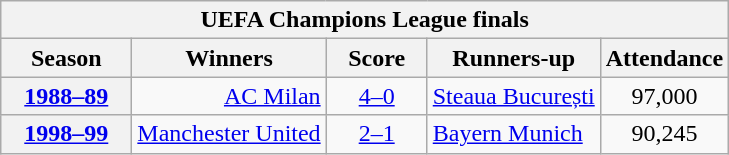<table class="wikitable" style="text-align:center">
<tr>
<th colspan="7">UEFA Champions League finals</th>
</tr>
<tr>
<th width="80">Season</th>
<th scope="col">Winners</th>
<th width="60">Score</th>
<th scope="col">Runners-up</th>
<th scope="col">Attendance</th>
</tr>
<tr>
<th scope="row"><a href='#'>1988–89</a></th>
<td align=right><a href='#'>AC Milan</a> </td>
<td><a href='#'>4–0</a></td>
<td align=left> <a href='#'>Steaua București</a></td>
<td>97,000</td>
</tr>
<tr>
<th scope="row"><a href='#'>1998–99</a></th>
<td align=right><a href='#'>Manchester United</a> </td>
<td><a href='#'>2–1</a></td>
<td align=left> <a href='#'>Bayern Munich</a></td>
<td>90,245</td>
</tr>
</table>
